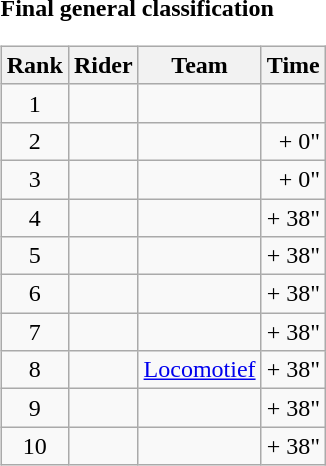<table>
<tr>
<td><strong>Final general classification</strong><br><table class="wikitable">
<tr>
<th scope="col">Rank</th>
<th scope="col">Rider</th>
<th scope="col">Team</th>
<th scope="col">Time</th>
</tr>
<tr>
<td style="text-align:center;">1</td>
<td></td>
<td></td>
<td style="text-align:right;"></td>
</tr>
<tr>
<td style="text-align:center;">2</td>
<td></td>
<td></td>
<td style="text-align:right;">+ 0"</td>
</tr>
<tr>
<td style="text-align:center;">3</td>
<td></td>
<td></td>
<td style="text-align:right;">+ 0"</td>
</tr>
<tr>
<td style="text-align:center;">4</td>
<td></td>
<td></td>
<td style="text-align:right;">+ 38"</td>
</tr>
<tr>
<td style="text-align:center;">5</td>
<td></td>
<td></td>
<td style="text-align:right;">+ 38"</td>
</tr>
<tr>
<td style="text-align:center;">6</td>
<td></td>
<td></td>
<td style="text-align:right;">+ 38"</td>
</tr>
<tr>
<td style="text-align:center;">7</td>
<td></td>
<td></td>
<td style="text-align:right;">+ 38"</td>
</tr>
<tr>
<td style="text-align:center;">8</td>
<td></td>
<td><a href='#'>Locomotief</a></td>
<td style="text-align:right;">+ 38"</td>
</tr>
<tr>
<td style="text-align:center;">9</td>
<td></td>
<td></td>
<td style="text-align:right;">+ 38"</td>
</tr>
<tr>
<td style="text-align:center;">10</td>
<td></td>
<td></td>
<td style="text-align:right;">+ 38"</td>
</tr>
</table>
</td>
</tr>
</table>
